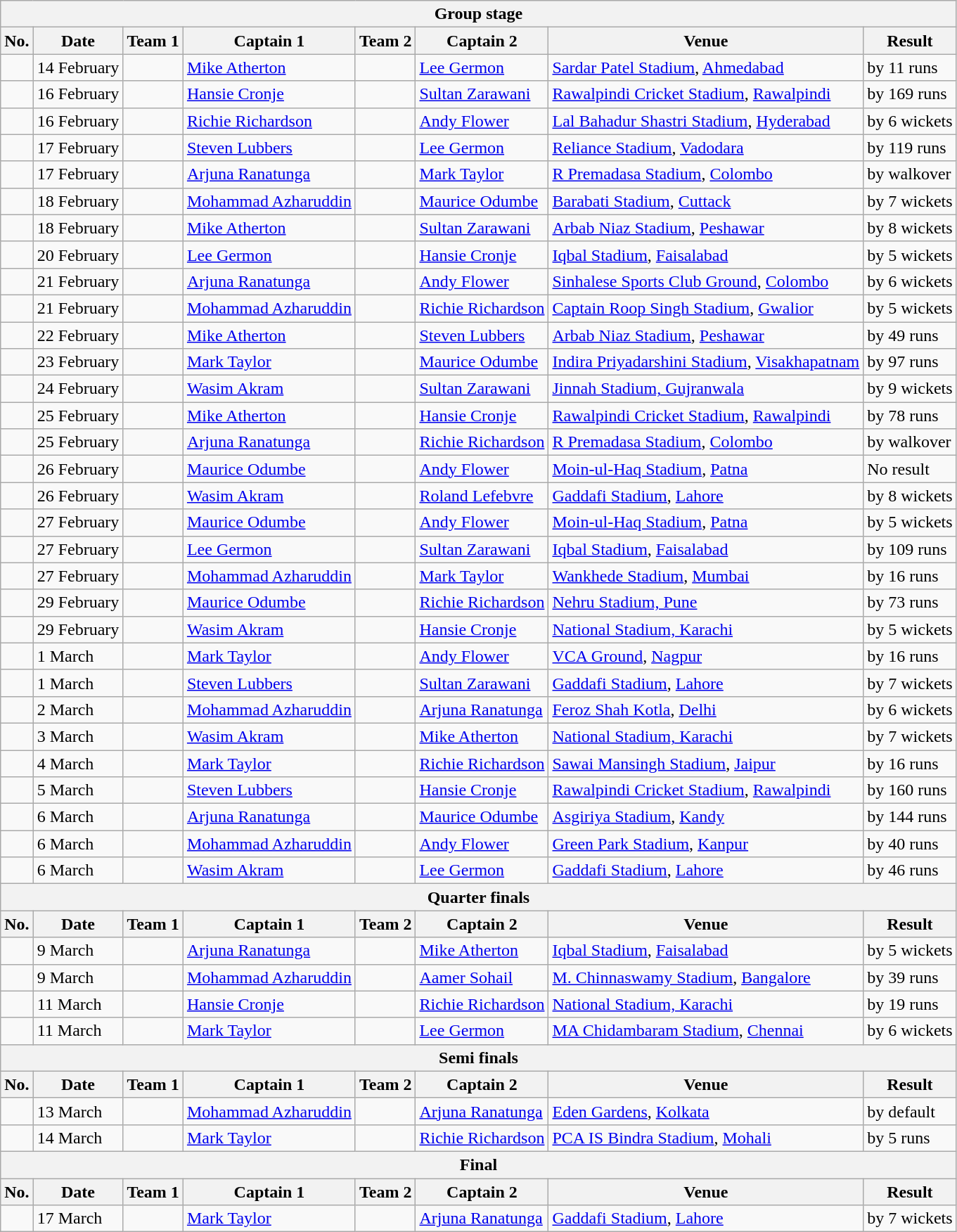<table class="wikitable">
<tr>
<th colspan="9">Group stage</th>
</tr>
<tr>
<th>No.</th>
<th>Date</th>
<th>Team 1</th>
<th>Captain 1</th>
<th>Team 2</th>
<th>Captain 2</th>
<th>Venue</th>
<th>Result</th>
</tr>
<tr>
<td></td>
<td>14 February</td>
<td></td>
<td><a href='#'>Mike Atherton</a></td>
<td></td>
<td><a href='#'>Lee Germon</a></td>
<td><a href='#'>Sardar Patel Stadium</a>, <a href='#'>Ahmedabad</a></td>
<td> by 11 runs</td>
</tr>
<tr>
<td></td>
<td>16 February</td>
<td></td>
<td><a href='#'>Hansie Cronje</a></td>
<td></td>
<td><a href='#'>Sultan Zarawani</a></td>
<td><a href='#'>Rawalpindi Cricket Stadium</a>, <a href='#'>Rawalpindi</a></td>
<td> by 169 runs</td>
</tr>
<tr>
<td></td>
<td>16 February</td>
<td></td>
<td><a href='#'>Richie Richardson</a></td>
<td></td>
<td><a href='#'>Andy Flower</a></td>
<td><a href='#'>Lal Bahadur Shastri Stadium</a>, <a href='#'>Hyderabad</a></td>
<td> by 6 wickets</td>
</tr>
<tr>
<td></td>
<td>17 February</td>
<td></td>
<td><a href='#'>Steven Lubbers</a></td>
<td></td>
<td><a href='#'>Lee Germon</a></td>
<td><a href='#'>Reliance Stadium</a>, <a href='#'>Vadodara</a></td>
<td> by 119 runs</td>
</tr>
<tr>
<td></td>
<td>17 February</td>
<td></td>
<td><a href='#'>Arjuna Ranatunga</a></td>
<td></td>
<td><a href='#'>Mark Taylor</a></td>
<td><a href='#'>R Premadasa Stadium</a>, <a href='#'>Colombo</a></td>
<td> by walkover</td>
</tr>
<tr>
<td></td>
<td>18 February</td>
<td></td>
<td><a href='#'>Mohammad Azharuddin</a></td>
<td></td>
<td><a href='#'>Maurice Odumbe</a></td>
<td><a href='#'>Barabati Stadium</a>, <a href='#'>Cuttack</a></td>
<td> by 7 wickets</td>
</tr>
<tr>
<td></td>
<td>18 February</td>
<td></td>
<td><a href='#'>Mike Atherton</a></td>
<td></td>
<td><a href='#'>Sultan Zarawani</a></td>
<td><a href='#'>Arbab Niaz Stadium</a>, <a href='#'>Peshawar</a></td>
<td> by 8 wickets</td>
</tr>
<tr>
<td></td>
<td>20 February</td>
<td></td>
<td><a href='#'>Lee Germon</a></td>
<td></td>
<td><a href='#'>Hansie Cronje</a></td>
<td><a href='#'>Iqbal Stadium</a>, <a href='#'>Faisalabad</a></td>
<td> by 5 wickets</td>
</tr>
<tr>
<td></td>
<td>21 February</td>
<td></td>
<td><a href='#'>Arjuna Ranatunga</a></td>
<td></td>
<td><a href='#'>Andy Flower</a></td>
<td><a href='#'>Sinhalese Sports Club Ground</a>, <a href='#'>Colombo</a></td>
<td> by 6 wickets</td>
</tr>
<tr>
<td></td>
<td>21 February</td>
<td></td>
<td><a href='#'>Mohammad Azharuddin</a></td>
<td></td>
<td><a href='#'>Richie Richardson</a></td>
<td><a href='#'>Captain Roop Singh Stadium</a>, <a href='#'>Gwalior</a></td>
<td> by 5 wickets</td>
</tr>
<tr>
<td></td>
<td>22 February</td>
<td></td>
<td><a href='#'>Mike Atherton</a></td>
<td></td>
<td><a href='#'>Steven Lubbers</a></td>
<td><a href='#'>Arbab Niaz Stadium</a>, <a href='#'>Peshawar</a></td>
<td> by 49 runs</td>
</tr>
<tr>
<td></td>
<td>23 February</td>
<td></td>
<td><a href='#'>Mark Taylor</a></td>
<td></td>
<td><a href='#'>Maurice Odumbe</a></td>
<td><a href='#'>Indira Priyadarshini Stadium</a>, <a href='#'>Visakhapatnam</a></td>
<td> by 97 runs</td>
</tr>
<tr>
<td></td>
<td>24 February</td>
<td></td>
<td><a href='#'>Wasim Akram</a></td>
<td></td>
<td><a href='#'>Sultan Zarawani</a></td>
<td><a href='#'>Jinnah Stadium, Gujranwala</a></td>
<td> by 9 wickets</td>
</tr>
<tr>
<td></td>
<td>25 February</td>
<td></td>
<td><a href='#'>Mike Atherton</a></td>
<td></td>
<td><a href='#'>Hansie Cronje</a></td>
<td><a href='#'>Rawalpindi Cricket Stadium</a>, <a href='#'>Rawalpindi</a></td>
<td> by 78 runs</td>
</tr>
<tr>
<td></td>
<td>25 February</td>
<td></td>
<td><a href='#'>Arjuna Ranatunga</a></td>
<td></td>
<td><a href='#'>Richie Richardson</a></td>
<td><a href='#'>R Premadasa Stadium</a>, <a href='#'>Colombo</a></td>
<td> by walkover</td>
</tr>
<tr>
<td></td>
<td>26 February</td>
<td></td>
<td><a href='#'>Maurice Odumbe</a></td>
<td></td>
<td><a href='#'>Andy Flower</a></td>
<td><a href='#'>Moin-ul-Haq Stadium</a>, <a href='#'>Patna</a></td>
<td>No result</td>
</tr>
<tr>
<td></td>
<td>26 February</td>
<td></td>
<td><a href='#'>Wasim Akram</a></td>
<td></td>
<td><a href='#'>Roland Lefebvre</a></td>
<td><a href='#'>Gaddafi Stadium</a>, <a href='#'>Lahore</a></td>
<td> by 8 wickets</td>
</tr>
<tr>
<td></td>
<td>27 February</td>
<td></td>
<td><a href='#'>Maurice Odumbe</a></td>
<td></td>
<td><a href='#'>Andy Flower</a></td>
<td><a href='#'>Moin-ul-Haq Stadium</a>, <a href='#'>Patna</a></td>
<td> by 5 wickets</td>
</tr>
<tr>
<td></td>
<td>27 February</td>
<td></td>
<td><a href='#'>Lee Germon</a></td>
<td></td>
<td><a href='#'>Sultan Zarawani</a></td>
<td><a href='#'>Iqbal Stadium</a>, <a href='#'>Faisalabad</a></td>
<td> by 109 runs</td>
</tr>
<tr>
<td></td>
<td>27 February</td>
<td></td>
<td><a href='#'>Mohammad Azharuddin</a></td>
<td></td>
<td><a href='#'>Mark Taylor</a></td>
<td><a href='#'>Wankhede Stadium</a>, <a href='#'>Mumbai</a></td>
<td> by 16 runs</td>
</tr>
<tr>
<td></td>
<td>29 February</td>
<td></td>
<td><a href='#'>Maurice Odumbe</a></td>
<td></td>
<td><a href='#'>Richie Richardson</a></td>
<td><a href='#'>Nehru Stadium, Pune</a></td>
<td> by 73 runs</td>
</tr>
<tr>
<td></td>
<td>29 February</td>
<td></td>
<td><a href='#'>Wasim Akram</a></td>
<td></td>
<td><a href='#'>Hansie Cronje</a></td>
<td><a href='#'>National Stadium, Karachi</a></td>
<td> by 5 wickets</td>
</tr>
<tr>
<td></td>
<td>1 March</td>
<td></td>
<td><a href='#'>Mark Taylor</a></td>
<td></td>
<td><a href='#'>Andy Flower</a></td>
<td><a href='#'>VCA Ground</a>, <a href='#'>Nagpur</a></td>
<td> by 16 runs</td>
</tr>
<tr>
<td></td>
<td>1 March</td>
<td></td>
<td><a href='#'>Steven Lubbers</a></td>
<td></td>
<td><a href='#'>Sultan Zarawani</a></td>
<td><a href='#'>Gaddafi Stadium</a>, <a href='#'>Lahore</a></td>
<td> by 7 wickets</td>
</tr>
<tr>
<td></td>
<td>2 March</td>
<td></td>
<td><a href='#'>Mohammad Azharuddin</a></td>
<td></td>
<td><a href='#'>Arjuna Ranatunga</a></td>
<td><a href='#'>Feroz Shah Kotla</a>, <a href='#'>Delhi</a></td>
<td> by 6 wickets</td>
</tr>
<tr>
<td></td>
<td>3 March</td>
<td></td>
<td><a href='#'>Wasim Akram</a></td>
<td></td>
<td><a href='#'>Mike Atherton</a></td>
<td><a href='#'>National Stadium, Karachi</a></td>
<td> by 7 wickets</td>
</tr>
<tr>
<td></td>
<td>4 March</td>
<td></td>
<td><a href='#'>Mark Taylor</a></td>
<td></td>
<td><a href='#'>Richie Richardson</a></td>
<td><a href='#'>Sawai Mansingh Stadium</a>, <a href='#'>Jaipur</a></td>
<td> by 16 runs</td>
</tr>
<tr>
<td></td>
<td>5 March</td>
<td></td>
<td><a href='#'>Steven Lubbers</a></td>
<td></td>
<td><a href='#'>Hansie Cronje</a></td>
<td><a href='#'>Rawalpindi Cricket Stadium</a>, <a href='#'>Rawalpindi</a></td>
<td> by 160 runs</td>
</tr>
<tr>
<td></td>
<td>6 March</td>
<td></td>
<td><a href='#'>Arjuna Ranatunga</a></td>
<td></td>
<td><a href='#'>Maurice Odumbe</a></td>
<td><a href='#'>Asgiriya Stadium</a>, <a href='#'>Kandy</a></td>
<td> by 144 runs</td>
</tr>
<tr>
<td></td>
<td>6 March</td>
<td></td>
<td><a href='#'>Mohammad Azharuddin</a></td>
<td></td>
<td><a href='#'>Andy Flower</a></td>
<td><a href='#'>Green Park Stadium</a>, <a href='#'>Kanpur</a></td>
<td> by 40 runs</td>
</tr>
<tr>
<td></td>
<td>6 March</td>
<td></td>
<td><a href='#'>Wasim Akram</a></td>
<td></td>
<td><a href='#'>Lee Germon</a></td>
<td><a href='#'>Gaddafi Stadium</a>, <a href='#'>Lahore</a></td>
<td> by 46 runs</td>
</tr>
<tr>
<th colspan="9">Quarter finals</th>
</tr>
<tr>
<th>No.</th>
<th>Date</th>
<th>Team 1</th>
<th>Captain 1</th>
<th>Team 2</th>
<th>Captain 2</th>
<th>Venue</th>
<th>Result</th>
</tr>
<tr>
<td></td>
<td>9 March</td>
<td></td>
<td><a href='#'>Arjuna Ranatunga</a></td>
<td></td>
<td><a href='#'>Mike Atherton</a></td>
<td><a href='#'>Iqbal Stadium</a>, <a href='#'>Faisalabad</a></td>
<td> by 5 wickets</td>
</tr>
<tr>
<td></td>
<td>9 March</td>
<td></td>
<td><a href='#'>Mohammad Azharuddin</a></td>
<td></td>
<td><a href='#'>Aamer Sohail</a></td>
<td><a href='#'>M. Chinnaswamy Stadium</a>, <a href='#'>Bangalore</a></td>
<td> by 39 runs</td>
</tr>
<tr>
<td></td>
<td>11 March</td>
<td></td>
<td><a href='#'>Hansie Cronje</a></td>
<td></td>
<td><a href='#'>Richie Richardson</a></td>
<td><a href='#'>National Stadium, Karachi</a></td>
<td> by 19 runs</td>
</tr>
<tr>
<td></td>
<td>11 March</td>
<td></td>
<td><a href='#'>Mark Taylor</a></td>
<td></td>
<td><a href='#'>Lee Germon</a></td>
<td><a href='#'>MA Chidambaram Stadium</a>, <a href='#'>Chennai</a></td>
<td> by 6 wickets</td>
</tr>
<tr>
<th colspan="9">Semi finals</th>
</tr>
<tr>
<th>No.</th>
<th>Date</th>
<th>Team 1</th>
<th>Captain 1</th>
<th>Team 2</th>
<th>Captain 2</th>
<th>Venue</th>
<th>Result</th>
</tr>
<tr>
<td></td>
<td>13 March</td>
<td></td>
<td><a href='#'>Mohammad Azharuddin</a></td>
<td></td>
<td><a href='#'>Arjuna Ranatunga</a></td>
<td><a href='#'>Eden Gardens</a>, <a href='#'>Kolkata</a></td>
<td> by default</td>
</tr>
<tr>
<td></td>
<td>14 March</td>
<td></td>
<td><a href='#'>Mark Taylor</a></td>
<td></td>
<td><a href='#'>Richie Richardson</a></td>
<td><a href='#'>PCA IS Bindra Stadium</a>, <a href='#'>Mohali</a></td>
<td> by 5 runs</td>
</tr>
<tr>
<th colspan="9">Final</th>
</tr>
<tr>
<th>No.</th>
<th>Date</th>
<th>Team 1</th>
<th>Captain 1</th>
<th>Team 2</th>
<th>Captain 2</th>
<th>Venue</th>
<th>Result</th>
</tr>
<tr>
<td></td>
<td>17 March</td>
<td></td>
<td><a href='#'>Mark Taylor</a></td>
<td></td>
<td><a href='#'>Arjuna Ranatunga</a></td>
<td><a href='#'>Gaddafi Stadium</a>, <a href='#'>Lahore</a></td>
<td> by 7 wickets</td>
</tr>
</table>
